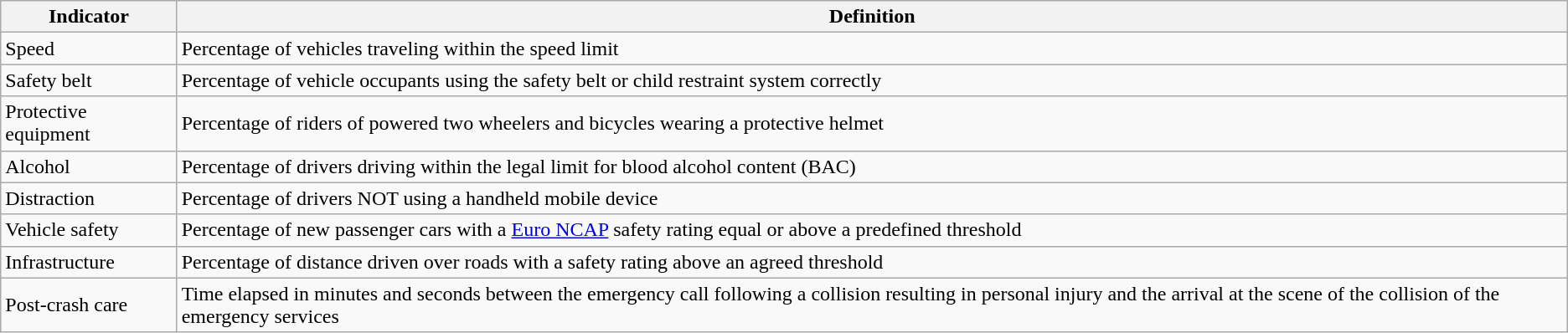<table class="wikitable sortable">
<tr>
<th>Indicator</th>
<th>Definition</th>
</tr>
<tr>
<td>Speed</td>
<td>Percentage of vehicles traveling within the speed limit</td>
</tr>
<tr>
<td>Safety belt</td>
<td>Percentage of vehicle occupants using the safety belt or child restraint system correctly</td>
</tr>
<tr>
<td>Protective equipment</td>
<td>Percentage of riders of powered two wheelers and bicycles wearing a protective helmet</td>
</tr>
<tr>
<td>Alcohol</td>
<td>Percentage of drivers driving within the legal limit for blood alcohol content (BAC)</td>
</tr>
<tr>
<td>Distraction</td>
<td>Percentage of drivers NOT using a handheld mobile device</td>
</tr>
<tr>
<td>Vehicle safety</td>
<td>Percentage of new passenger cars with a <a href='#'>Euro NCAP</a> safety rating equal or above a predefined threshold</td>
</tr>
<tr>
<td>Infrastructure</td>
<td>Percentage of distance driven over roads with a safety rating above an agreed threshold</td>
</tr>
<tr>
<td>Post-crash care</td>
<td>Time elapsed in minutes and seconds between the emergency call following a collision resulting in personal injury and the arrival at the scene of the collision of the emergency services</td>
</tr>
</table>
